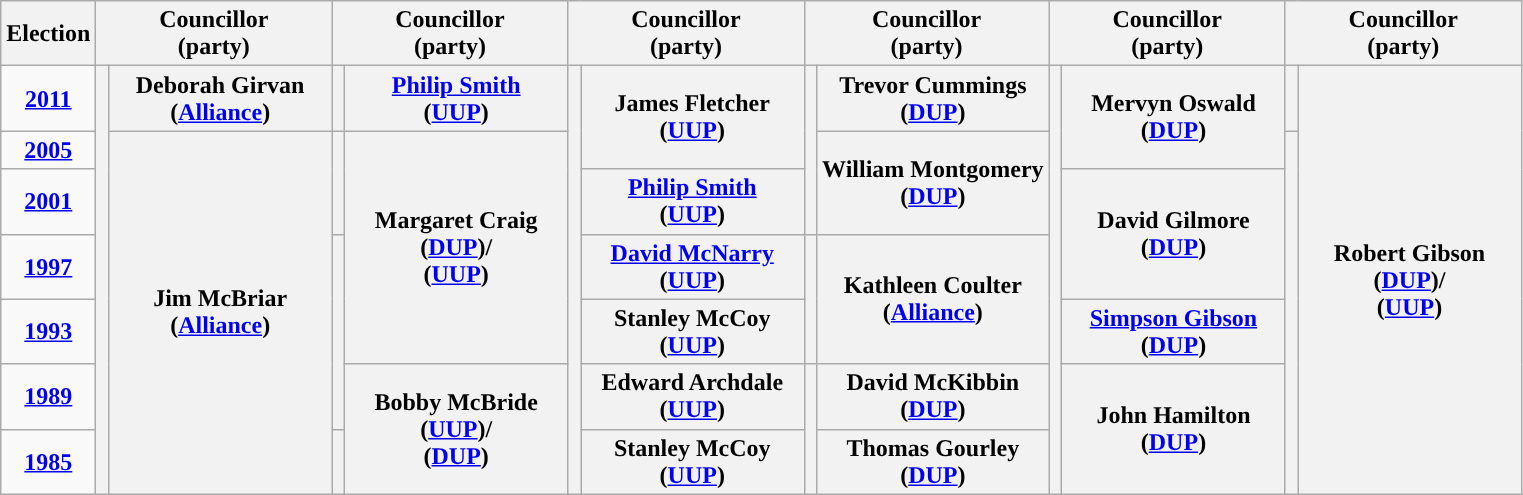<table class="wikitable" style="text-align:center">
<tr>
<th scope="col" width="50">Election</th>
<th scope="col" width="150" colspan = "2">Councillor<br> (party)</th>
<th scope="col" width="150" colspan = "2">Councillor<br> (party)</th>
<th scope="col" width="150" colspan = "2">Councillor<br> (party)</th>
<th scope="col" width="150" colspan = "2">Councillor<br> (party)</th>
<th scope="col" width="150" colspan = "2">Councillor<br> (party)</th>
<th scope="col" width="150" colspan = "2">Councillor<br> (party)</th>
</tr>
<tr>
<td><strong><a href='#'>2011</a></strong></td>
<th rowspan="7" width="1" style="background-color: "></th>
<th rowspan = "1">Deborah Girvan <br> (<a href='#'>Alliance</a>)</th>
<th rowspan="1" width="1" style="background-color: "></th>
<th rowspan = "1"><a href='#'>Philip Smith</a> <br> (<a href='#'>UUP</a>)</th>
<th rowspan="7" width="1" style="background-color: "></th>
<th rowspan = "2">James Fletcher <br> (<a href='#'>UUP</a>)</th>
<th rowspan="3" width="1" style="background-color: "></th>
<th rowspan = "1">Trevor Cummings <br> (<a href='#'>DUP</a>)</th>
<th rowspan="7" width="1" style="background-color: "></th>
<th rowspan = "2">Mervyn Oswald <br> (<a href='#'>DUP</a>)</th>
<th rowspan="1" width="1" style="background-color: "></th>
<th rowspan = "7">Robert Gibson <br> (<a href='#'>DUP</a>)/ <br> (<a href='#'>UUP</a>)</th>
</tr>
<tr>
<td><strong><a href='#'>2005</a></strong></td>
<th rowspan = "6">Jim McBriar <br> (<a href='#'>Alliance</a>)</th>
<th rowspan="2" width="1" style="background-color: "></th>
<th rowspan = "4">Margaret Craig <br> (<a href='#'>DUP</a>)/ <br> (<a href='#'>UUP</a>)</th>
<th rowspan = "2">William Montgomery <br> (<a href='#'>DUP</a>)</th>
<th rowspan="6" width="1" style="background-color: "></th>
</tr>
<tr>
<td><strong><a href='#'>2001</a></strong></td>
<th rowspan = "1"><a href='#'>Philip Smith</a> <br> (<a href='#'>UUP</a>)</th>
<th rowspan = "2">David Gilmore <br> (<a href='#'>DUP</a>)</th>
</tr>
<tr>
<td><strong><a href='#'>1997</a></strong></td>
<th rowspan="3" width="1" style="background-color: "></th>
<th rowspan = "1"><a href='#'>David McNarry</a> <br> (<a href='#'>UUP</a>)</th>
<th rowspan="2" width="1" style="background-color: "></th>
<th rowspan = "2">Kathleen Coulter <br> (<a href='#'>Alliance</a>)</th>
</tr>
<tr>
<td><strong><a href='#'>1993</a></strong></td>
<th rowspan = "1">Stanley McCoy <br> (<a href='#'>UUP</a>)</th>
<th rowspan = "1"><a href='#'>Simpson Gibson</a> <br> (<a href='#'>DUP</a>)</th>
</tr>
<tr>
<td><strong><a href='#'>1989</a></strong></td>
<th rowspan = "2">Bobby McBride <br> (<a href='#'>UUP</a>)/ <br> (<a href='#'>DUP</a>)</th>
<th rowspan = "1">Edward Archdale <br> (<a href='#'>UUP</a>)</th>
<th rowspan="2" width="1" style="background-color: "></th>
<th rowspan = "1">David McKibbin <br> (<a href='#'>DUP</a>)</th>
<th rowspan = "2">John Hamilton <br> (<a href='#'>DUP</a>)</th>
</tr>
<tr>
<td><strong><a href='#'>1985</a></strong></td>
<th rowspan="1" width="1" style="background-color: "></th>
<th rowspan = "1">Stanley McCoy <br> (<a href='#'>UUP</a>)</th>
<th rowspan = "1">Thomas Gourley <br> (<a href='#'>DUP</a>)</th>
</tr>
</table>
